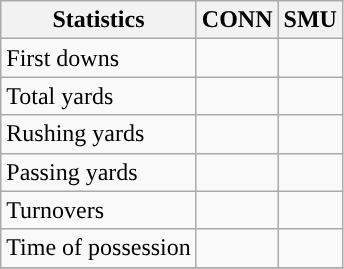<table class="wikitable">
<tr>
<th>Statistics</th>
<th>CONN</th>
<th>SMU</th>
</tr>
<tr>
<td>First downs</td>
<td></td>
<td></td>
</tr>
<tr>
<td>Total yards</td>
<td></td>
<td></td>
</tr>
<tr>
<td>Rushing yards</td>
<td></td>
<td></td>
</tr>
<tr>
<td>Passing yards</td>
<td></td>
<td></td>
</tr>
<tr>
<td>Turnovers</td>
<td></td>
<td></td>
</tr>
<tr>
<td>Time of possession</td>
<td></td>
<td></td>
</tr>
<tr>
</tr>
</table>
